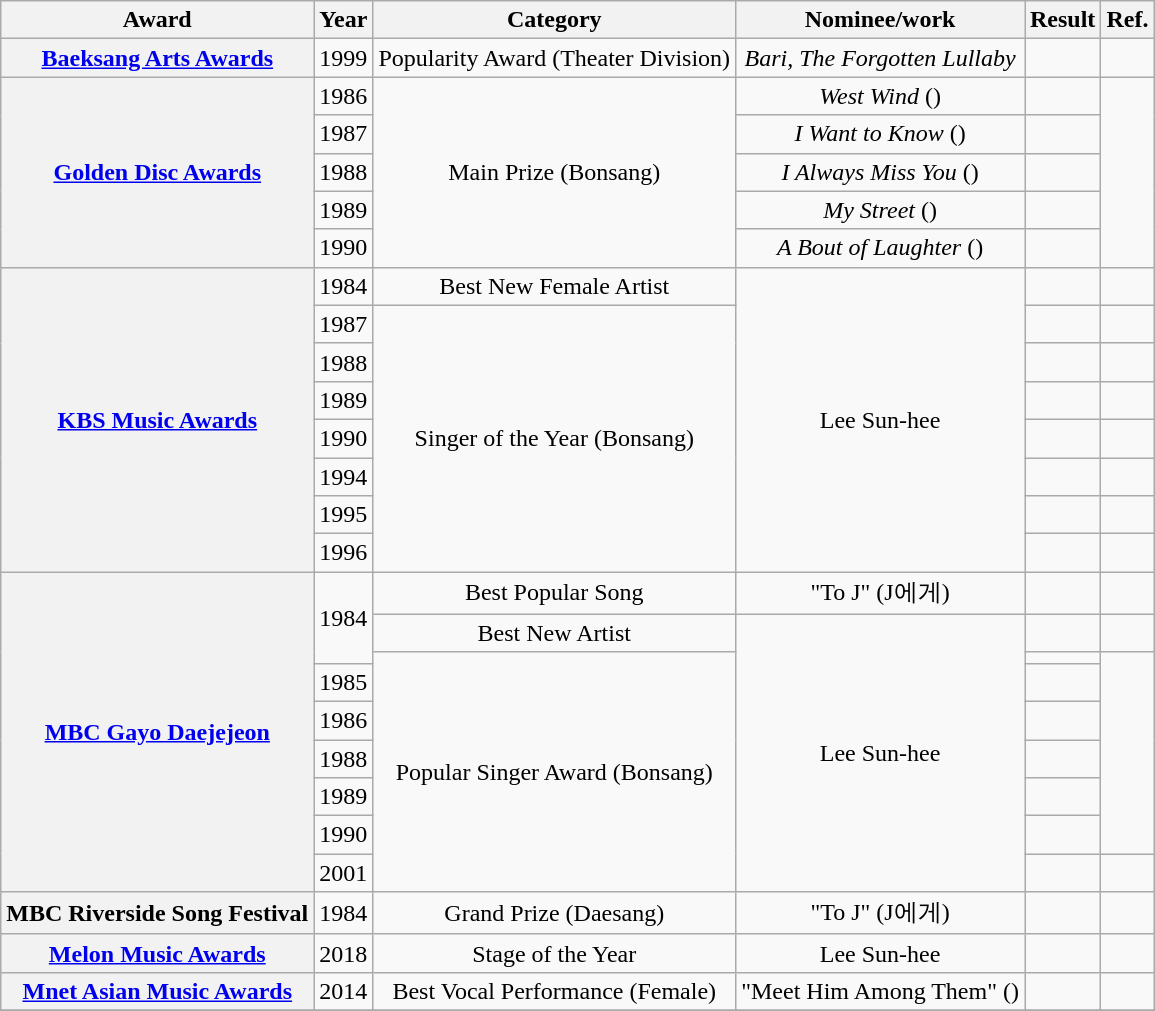<table class="wikitable sortable plainrowheaders" style="text-align:center;">
<tr>
<th>Award</th>
<th>Year</th>
<th>Category</th>
<th>Nominee/work</th>
<th>Result</th>
<th>Ref.</th>
</tr>
<tr>
<th scope="row"><a href='#'>Baeksang Arts Awards</a></th>
<td>1999</td>
<td>Popularity Award (Theater Division)</td>
<td><em>Bari, The Forgotten Lullaby</em></td>
<td></td>
<td></td>
</tr>
<tr>
<th rowspan="5" scope="row"><a href='#'>Golden Disc Awards</a></th>
<td>1986</td>
<td rowspan="5">Main Prize (Bonsang)</td>
<td><em>West Wind</em> ()</td>
<td></td>
<td rowspan="5"></td>
</tr>
<tr>
<td>1987</td>
<td><em>I Want to Know</em> ()</td>
<td></td>
</tr>
<tr>
<td>1988</td>
<td><em>I Always Miss You</em> ()</td>
<td></td>
</tr>
<tr>
<td>1989</td>
<td><em>My Street</em> ()</td>
<td></td>
</tr>
<tr>
<td>1990</td>
<td><em>A Bout of Laughter</em> ()</td>
<td></td>
</tr>
<tr>
<th rowspan="8" scope="row"><a href='#'>KBS Music Awards</a></th>
<td>1984</td>
<td>Best New Female Artist</td>
<td rowspan="8">Lee Sun-hee</td>
<td></td>
<td></td>
</tr>
<tr>
<td>1987</td>
<td rowspan="7">Singer of the Year (Bonsang)</td>
<td></td>
<td></td>
</tr>
<tr>
<td>1988</td>
<td></td>
<td></td>
</tr>
<tr>
<td>1989</td>
<td></td>
<td></td>
</tr>
<tr>
<td>1990</td>
<td></td>
<td></td>
</tr>
<tr>
<td>1994</td>
<td></td>
<td></td>
</tr>
<tr>
<td>1995</td>
<td></td>
<td></td>
</tr>
<tr>
<td>1996</td>
<td></td>
<td></td>
</tr>
<tr>
<th rowspan="9" scope="row"><a href='#'>MBC Gayo Daejejeon</a></th>
<td rowspan="3">1984</td>
<td>Best Popular Song</td>
<td>"To J" (J에게)</td>
<td></td>
<td></td>
</tr>
<tr>
<td>Best New Artist</td>
<td rowspan="8">Lee Sun-hee</td>
<td></td>
<td></td>
</tr>
<tr>
<td rowspan="7">Popular Singer Award (Bonsang)</td>
<td></td>
<td rowspan="6"></td>
</tr>
<tr>
<td>1985</td>
<td></td>
</tr>
<tr>
<td>1986</td>
<td></td>
</tr>
<tr>
<td>1988</td>
<td></td>
</tr>
<tr>
<td>1989</td>
<td></td>
</tr>
<tr>
<td>1990</td>
<td></td>
</tr>
<tr>
<td>2001</td>
<td></td>
<td></td>
</tr>
<tr>
<th scope="row">MBC Riverside Song Festival</th>
<td>1984</td>
<td>Grand Prize (Daesang)</td>
<td>"To J" (J에게)</td>
<td></td>
<td></td>
</tr>
<tr>
<th scope="row"><a href='#'>Melon Music Awards</a></th>
<td>2018</td>
<td>Stage of the Year</td>
<td>Lee Sun-hee</td>
<td></td>
<td></td>
</tr>
<tr>
<th scope="row"><a href='#'>Mnet Asian Music Awards</a></th>
<td>2014</td>
<td>Best Vocal Performance (Female)</td>
<td>"Meet Him Among Them" ()</td>
<td></td>
<td></td>
</tr>
<tr>
</tr>
</table>
